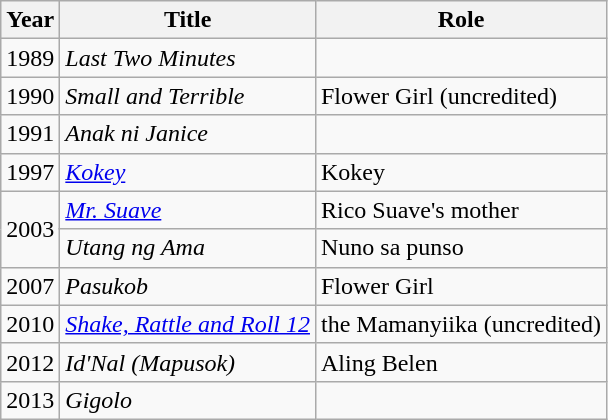<table class="wikitable sortable">
<tr>
<th>Year</th>
<th>Title</th>
<th>Role</th>
</tr>
<tr>
<td>1989</td>
<td><em>Last Two Minutes</em></td>
<td></td>
</tr>
<tr>
<td>1990</td>
<td><em>Small and Terrible</em></td>
<td>Flower Girl (uncredited)</td>
</tr>
<tr>
<td>1991</td>
<td><em>Anak ni Janice</em></td>
<td></td>
</tr>
<tr>
<td>1997</td>
<td><em><a href='#'>Kokey</a></em></td>
<td>Kokey</td>
</tr>
<tr>
<td rowspan=2>2003</td>
<td><em><a href='#'>Mr. Suave</a></em></td>
<td>Rico Suave's mother</td>
</tr>
<tr>
<td><em>Utang ng Ama</em></td>
<td>Nuno sa punso</td>
</tr>
<tr>
<td>2007</td>
<td><em>Pasukob</em></td>
<td>Flower Girl</td>
</tr>
<tr>
<td>2010</td>
<td><em><a href='#'>Shake, Rattle and Roll 12</a></em></td>
<td>the Mamanyiika (uncredited)</td>
</tr>
<tr>
<td>2012</td>
<td><em>Id'Nal (Mapusok)</em></td>
<td>Aling Belen</td>
</tr>
<tr>
<td>2013</td>
<td><em>Gigolo</em></td>
<td></td>
</tr>
</table>
